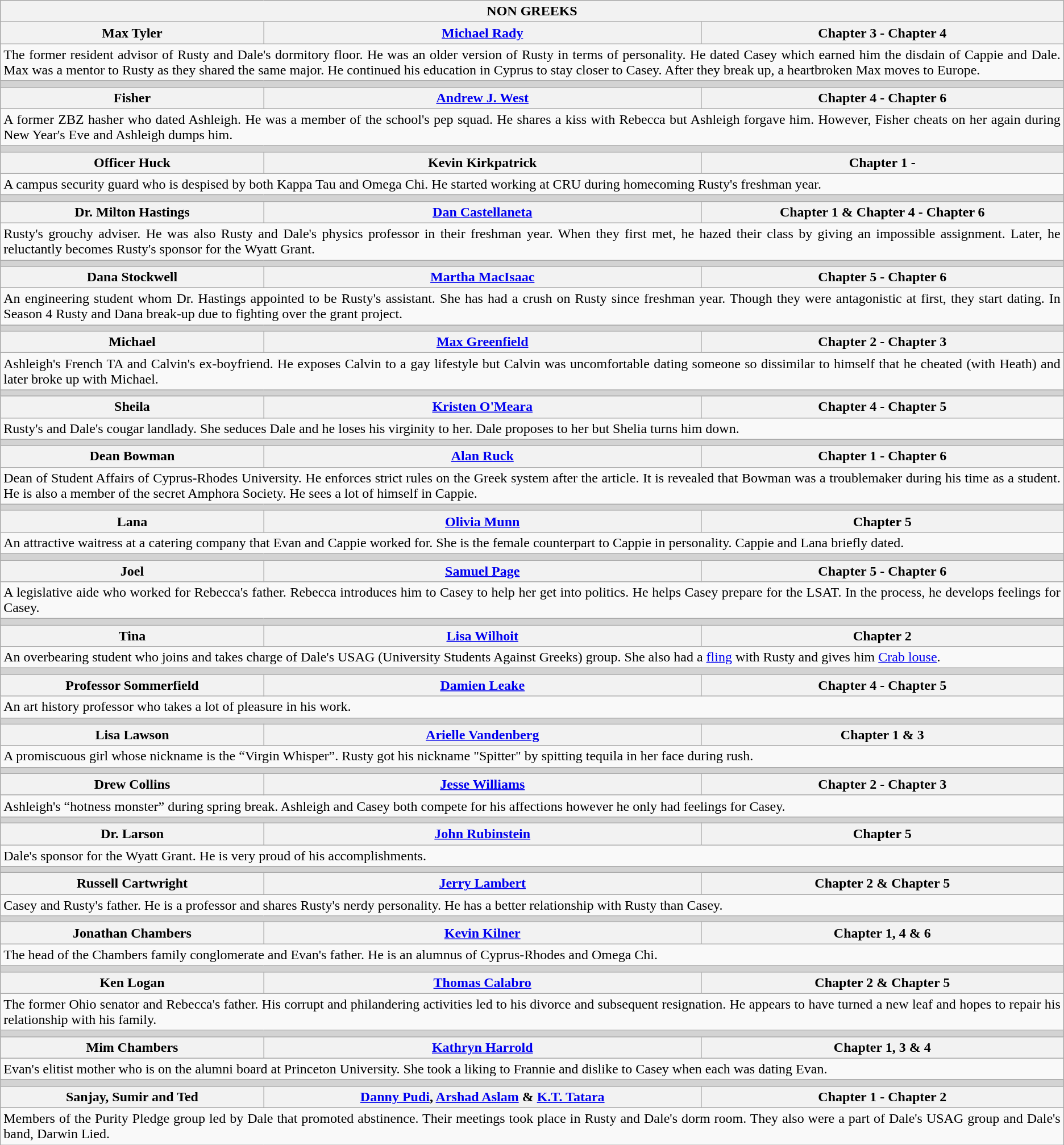<table class= "wikitable" style="text-align: justify;">
<tr>
<th colspan="3">NON GREEKS</th>
</tr>
<tr>
<th><strong>Max Tyler</strong></th>
<th><a href='#'>Michael Rady</a></th>
<th>Chapter 3 - Chapter 4</th>
</tr>
<tr>
<td colspan="3">The former resident advisor of Rusty and Dale's dormitory floor. He was an older version of Rusty in terms of personality. He dated Casey which earned him the disdain of Cappie and Dale. Max was a mentor to Rusty as they shared the same major. He continued his education in Cyprus to stay closer to Casey. After they break up, a heartbroken Max moves to Europe.</td>
</tr>
<tr>
<td colspan="3" style="background:lightgray;"></td>
</tr>
<tr>
<th><strong>Fisher</strong></th>
<th><a href='#'>Andrew J. West</a></th>
<th>Chapter 4 - Chapter 6</th>
</tr>
<tr>
<td colspan="3">A former ZBZ hasher who dated Ashleigh. He was a member of the school's pep squad. He shares a kiss with Rebecca but Ashleigh forgave him. However, Fisher cheats on her again during New Year's Eve and Ashleigh dumps him.</td>
</tr>
<tr>
<td colspan="3" style="background:lightgray;"></td>
</tr>
<tr>
<th><strong>Officer Huck</strong></th>
<th>Kevin Kirkpatrick</th>
<th>Chapter 1 -</th>
</tr>
<tr>
<td colspan="3">A campus security guard who is despised by both Kappa Tau and Omega Chi. He started working at CRU during homecoming Rusty's freshman year.</td>
</tr>
<tr>
<td colspan="3" style="background:lightgray;"></td>
</tr>
<tr>
<th><strong>Dr. Milton Hastings</strong></th>
<th><a href='#'>Dan Castellaneta</a></th>
<th>Chapter 1 & Chapter 4 - Chapter 6</th>
</tr>
<tr>
<td colspan="3">Rusty's grouchy adviser. He was also Rusty and Dale's physics professor in their freshman year. When they first met, he hazed their class by giving an impossible assignment. Later, he reluctantly becomes Rusty's sponsor for the Wyatt Grant.</td>
</tr>
<tr>
<td colspan="3" style="background:lightgray;"></td>
</tr>
<tr>
<th><strong>Dana Stockwell</strong></th>
<th><a href='#'>Martha MacIsaac</a></th>
<th>Chapter 5 - Chapter 6</th>
</tr>
<tr>
<td colspan="3">An engineering student whom Dr. Hastings appointed to be Rusty's assistant. She has had a crush on Rusty since freshman year. Though they were antagonistic at first, they start dating. In Season 4 Rusty and Dana break-up due to fighting over the grant project.</td>
</tr>
<tr>
<td colspan="3" style="background:lightgray;"></td>
</tr>
<tr>
<th><strong>Michael</strong></th>
<th><a href='#'>Max Greenfield</a></th>
<th>Chapter 2 - Chapter 3</th>
</tr>
<tr>
<td colspan="3">Ashleigh's French TA and Calvin's ex-boyfriend. He exposes Calvin to a gay lifestyle but Calvin was uncomfortable dating someone so dissimilar to himself that he cheated (with Heath) and later broke up with Michael.</td>
</tr>
<tr>
<td colspan="3" style="background:lightgray;"></td>
</tr>
<tr>
<th><strong>Sheila</strong></th>
<th><a href='#'>Kristen O'Meara</a></th>
<th>Chapter 4 - Chapter 5</th>
</tr>
<tr>
<td colspan="3">Rusty's and Dale's cougar landlady. She seduces Dale and he loses his virginity to her. Dale proposes to her but Shelia turns him down.</td>
</tr>
<tr>
<td colspan="3" style="background:lightgray;"></td>
</tr>
<tr>
<th><strong>Dean Bowman</strong></th>
<th><a href='#'>Alan Ruck</a></th>
<th>Chapter 1 - Chapter 6</th>
</tr>
<tr>
<td colspan="3">Dean of Student Affairs of Cyprus-Rhodes University. He enforces strict rules on the Greek system after the article. It is revealed that Bowman was a troublemaker during his time as a student. He is also a member of the secret Amphora Society. He sees a lot of himself in Cappie.</td>
</tr>
<tr>
<td colspan="3" style="background:lightgray;"></td>
</tr>
<tr>
<th><strong>Lana</strong></th>
<th><a href='#'>Olivia Munn</a></th>
<th>Chapter 5</th>
</tr>
<tr>
<td colspan="3">An attractive waitress at a catering company that Evan and Cappie worked for. She is the female counterpart to Cappie in personality. Cappie and Lana briefly dated.</td>
</tr>
<tr>
<td colspan="3" style="background:lightgray;"></td>
</tr>
<tr>
<th><strong>Joel</strong></th>
<th><a href='#'>Samuel Page</a></th>
<th>Chapter 5 - Chapter 6</th>
</tr>
<tr>
<td colspan="3">A legislative aide who worked for Rebecca's father. Rebecca introduces him to Casey to help her get into politics. He helps Casey prepare for the LSAT. In the process, he develops feelings for Casey.</td>
</tr>
<tr>
<td colspan="3" style="background:lightgray;"></td>
</tr>
<tr>
<th><strong>Tina</strong></th>
<th><a href='#'>Lisa Wilhoit</a></th>
<th>Chapter 2</th>
</tr>
<tr>
<td colspan="3">An overbearing student who joins and takes charge of Dale's USAG (University Students Against Greeks) group. She also had a <a href='#'>fling</a> with Rusty and gives him <a href='#'>Crab louse</a>.</td>
</tr>
<tr>
<td colspan="3" style="background:lightgray;"></td>
</tr>
<tr>
<th><strong>Professor Sommerfield</strong></th>
<th><a href='#'>Damien Leake</a></th>
<th>Chapter 4 - Chapter 5</th>
</tr>
<tr>
<td colspan="3">An art history professor who takes a lot of pleasure in his work.</td>
</tr>
<tr>
<td colspan="3" style="background:lightgray;"></td>
</tr>
<tr>
<th><strong>Lisa Lawson</strong></th>
<th><a href='#'>Arielle Vandenberg</a></th>
<th>Chapter 1 & 3</th>
</tr>
<tr>
<td colspan="3">A promiscuous girl whose nickname is the “Virgin Whisper”. Rusty got his nickname "Spitter" by spitting tequila in her face during rush.</td>
</tr>
<tr>
<td colspan="3" style="background:lightgray;"></td>
</tr>
<tr>
<th><strong>Drew Collins</strong></th>
<th><a href='#'>Jesse Williams</a></th>
<th>Chapter 2 - Chapter 3</th>
</tr>
<tr>
<td colspan="3">Ashleigh's “hotness monster” during spring break. Ashleigh and Casey both compete for his affections however he only had feelings for Casey.</td>
</tr>
<tr>
<td colspan="3" style="background:lightgray;"></td>
</tr>
<tr>
<th><strong>Dr. Larson</strong></th>
<th><a href='#'>John Rubinstein</a></th>
<th>Chapter 5</th>
</tr>
<tr>
<td colspan="3">Dale's sponsor for the Wyatt Grant. He is very proud of his accomplishments.</td>
</tr>
<tr>
<td colspan="3" style="background:lightgray;"></td>
</tr>
<tr>
<th><strong>Russell Cartwright</strong></th>
<th><a href='#'>Jerry Lambert</a></th>
<th>Chapter 2 & Chapter 5</th>
</tr>
<tr>
<td colspan="3">Casey and Rusty's father. He is a professor and shares Rusty's nerdy personality. He has a better relationship with Rusty than Casey.</td>
</tr>
<tr>
<td colspan="3" style="background:lightgray;"></td>
</tr>
<tr>
<th><strong> Jonathan Chambers</strong></th>
<th><a href='#'>Kevin Kilner</a></th>
<th>Chapter 1, 4 & 6</th>
</tr>
<tr>
<td colspan="3">The head of the Chambers family conglomerate and Evan's father. He is an alumnus of Cyprus-Rhodes and Omega Chi.</td>
</tr>
<tr>
<td colspan="3" style="background:lightgray;"></td>
</tr>
<tr>
<th><strong>Ken Logan</strong></th>
<th><a href='#'>Thomas Calabro</a></th>
<th>Chapter 2 & Chapter 5</th>
</tr>
<tr>
<td colspan="3">The former Ohio senator and Rebecca's father. His corrupt and philandering activities led to his divorce and subsequent resignation. He appears to have turned a new leaf and hopes to repair his relationship with his family.</td>
</tr>
<tr>
<td colspan="3" style="background:lightgray;"></td>
</tr>
<tr>
<th><strong>Mim Chambers</strong></th>
<th><a href='#'>Kathryn Harrold</a></th>
<th>Chapter 1, 3 & 4</th>
</tr>
<tr>
<td colspan="3">Evan's elitist mother who is on the alumni board at Princeton University. She took a liking to Frannie and dislike to Casey when each was dating Evan.</td>
</tr>
<tr>
<td colspan="3" style="background:lightgray;"></td>
</tr>
<tr>
<th><strong>Sanjay, Sumir and Ted</strong></th>
<th><a href='#'>Danny Pudi</a>, <a href='#'>Arshad Aslam</a> & <a href='#'>K.T. Tatara</a></th>
<th>Chapter 1 - Chapter 2</th>
</tr>
<tr>
<td colspan="3">Members of the Purity Pledge group led by Dale that promoted abstinence. Their meetings took place in Rusty and Dale's dorm room. They also were a part of Dale's USAG group and Dale's band, Darwin Lied.</td>
</tr>
</table>
